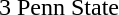<table cellspacing="0" cellpadding="0">
<tr>
<td><div>3 </div></td>
<td>Penn State</td>
</tr>
</table>
